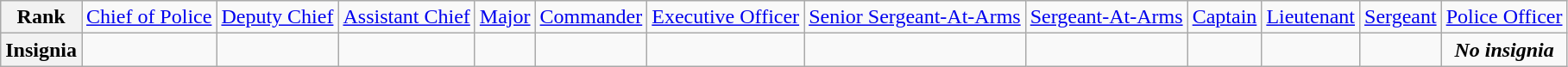<table class="wikitable">
<tr style="text-align:center;">
<th>Rank</th>
<td><a href='#'>Chief of Police</a></td>
<td><a href='#'>Deputy Chief</a></td>
<td><a href='#'>Assistant Chief</a></td>
<td><a href='#'>Major</a></td>
<td><a href='#'>Commander</a></td>
<td><a href='#'>Executive Officer</a></td>
<td><a href='#'>Senior Sergeant-At-Arms</a></td>
<td><a href='#'>Sergeant-At-Arms</a></td>
<td><a href='#'>Captain</a></td>
<td><a href='#'>Lieutenant</a></td>
<td><a href='#'>Sergeant</a></td>
<td><a href='#'>Police Officer</a></td>
</tr>
<tr style="text-align:center;">
<th>Insignia</th>
<td></td>
<td></td>
<td></td>
<td></td>
<td></td>
<td></td>
<td></td>
<td></td>
<td></td>
<td></td>
<td></td>
<td><strong><em>No insignia</em></strong></td>
</tr>
</table>
